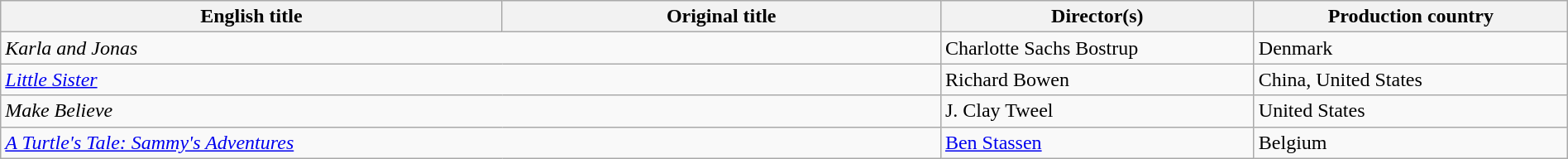<table class="sortable wikitable" width="100%">
<tr>
<th scope="col" width="32%">English title</th>
<th scope="col" width="28%">Original title</th>
<th scope="col" width="20%">Director(s)</th>
<th scope="col" width="20%">Production country</th>
</tr>
<tr>
<td colspan=2><em>Karla and Jonas</em></td>
<td>Charlotte Sachs Bostrup</td>
<td>Denmark</td>
</tr>
<tr>
<td colspan=2><em><a href='#'>Little Sister</a></em></td>
<td>Richard Bowen</td>
<td>China, United States</td>
</tr>
<tr>
<td colspan=2><em>Make Believe</em></td>
<td>J. Clay Tweel</td>
<td>United States</td>
</tr>
<tr>
<td colspan=2><em><a href='#'>A Turtle's Tale: Sammy's Adventures</a></em></td>
<td><a href='#'>Ben Stassen</a></td>
<td>Belgium</td>
</tr>
</table>
